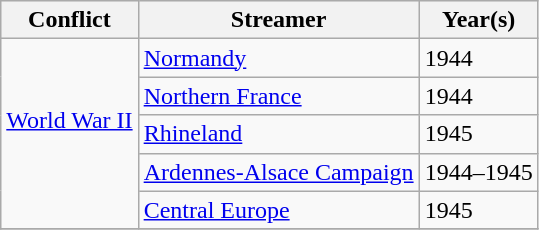<table class=wikitable>
<tr style="background:#efefef;">
<th>Conflict</th>
<th>Streamer</th>
<th>Year(s)</th>
</tr>
<tr>
<td rowspan="5"><a href='#'>World War II</a> <br> <br> </td>
<td><a href='#'>Normandy</a></td>
<td>1944</td>
</tr>
<tr>
<td><a href='#'>Northern France</a></td>
<td>1944</td>
</tr>
<tr>
<td><a href='#'>Rhineland</a></td>
<td>1945</td>
</tr>
<tr>
<td><a href='#'>Ardennes-Alsace Campaign</a></td>
<td>1944–1945</td>
</tr>
<tr>
<td><a href='#'>Central Europe</a></td>
<td>1945</td>
</tr>
<tr>
</tr>
</table>
